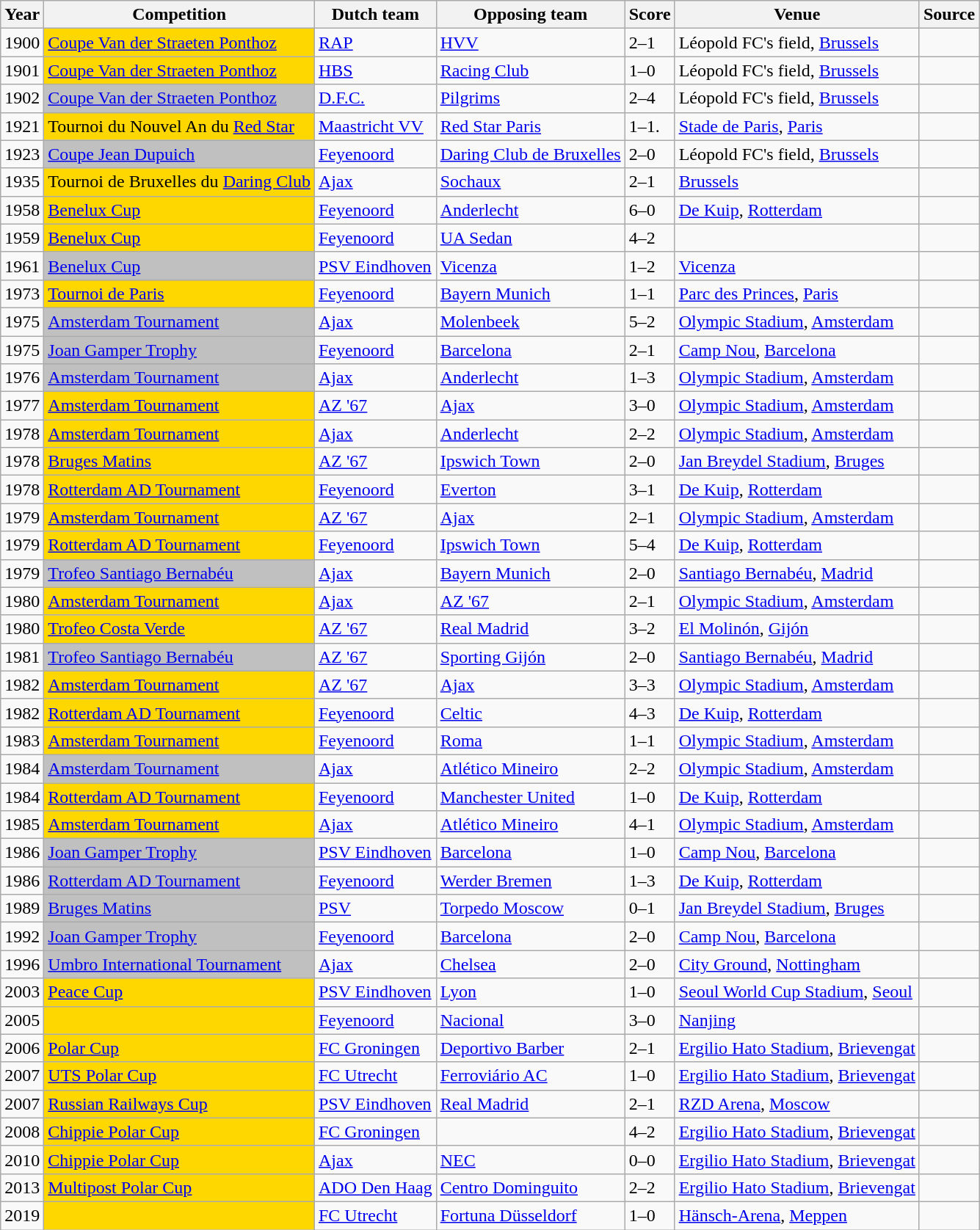<table class="wikitable sortable mw-collapsible mw-collapsed">
<tr>
<th>Year</th>
<th>Competition</th>
<th> Dutch team</th>
<th>Opposing team</th>
<th>Score</th>
<th>Venue</th>
<th>Source</th>
</tr>
<tr>
<td>1900</td>
<td bgcolor=gold><a href='#'>Coupe Van der Straeten Ponthoz</a></td>
<td><a href='#'>RAP</a></td>
<td> <a href='#'>HVV</a></td>
<td>2–1</td>
<td> Léopold FC's field, <a href='#'>Brussels</a></td>
<td></td>
</tr>
<tr>
<td>1901</td>
<td bgcolor=gold><a href='#'>Coupe Van der Straeten Ponthoz</a></td>
<td><a href='#'>HBS</a></td>
<td> <a href='#'>Racing Club</a></td>
<td>1–0</td>
<td> Léopold FC's field, <a href='#'>Brussels</a></td>
<td></td>
</tr>
<tr>
<td>1902</td>
<td bgcolor=silver><a href='#'>Coupe Van der Straeten Ponthoz</a></td>
<td><a href='#'>D.F.C.</a></td>
<td> <a href='#'>Pilgrims</a></td>
<td>2–4</td>
<td> Léopold FC's field, <a href='#'>Brussels</a></td>
<td></td>
</tr>
<tr>
<td>1921</td>
<td bgcolor=gold>Tournoi du Nouvel An du <a href='#'>Red Star</a></td>
<td><a href='#'>Maastricht VV</a></td>
<td> <a href='#'>Red Star Paris</a></td>
<td>1–1.</td>
<td> <a href='#'>Stade de Paris</a>, <a href='#'>Paris</a></td>
<td></td>
</tr>
<tr>
<td>1923</td>
<td bgcolor=silver><a href='#'>Coupe Jean Dupuich</a></td>
<td><a href='#'>Feyenoord</a></td>
<td> <a href='#'>Daring Club de Bruxelles</a></td>
<td>2–0</td>
<td> Léopold FC's field, <a href='#'>Brussels</a></td>
<td></td>
</tr>
<tr>
<td>1935</td>
<td bgcolor=gold>Tournoi de Bruxelles du <a href='#'>Daring Club</a></td>
<td><a href='#'>Ajax</a></td>
<td> <a href='#'>Sochaux</a></td>
<td>2–1</td>
<td> <a href='#'>Brussels</a></td>
<td></td>
</tr>
<tr>
<td>1958</td>
<td bgcolor=gold><a href='#'>Benelux Cup</a></td>
<td><a href='#'>Feyenoord</a></td>
<td> <a href='#'>Anderlecht</a></td>
<td>6–0</td>
<td> <a href='#'>De Kuip</a>, <a href='#'>Rotterdam</a></td>
<td></td>
</tr>
<tr>
<td>1959</td>
<td bgcolor=gold><a href='#'>Benelux Cup</a></td>
<td><a href='#'>Feyenoord</a></td>
<td> <a href='#'>UA Sedan</a></td>
<td>4–2</td>
<td></td>
<td></td>
</tr>
<tr>
<td>1961</td>
<td bgcolor=silver><a href='#'>Benelux Cup</a></td>
<td><a href='#'>PSV Eindhoven</a></td>
<td> <a href='#'>Vicenza</a></td>
<td>1–2</td>
<td> <a href='#'>Vicenza</a></td>
<td></td>
</tr>
<tr>
<td>1973</td>
<td bgcolor=gold><a href='#'>Tournoi de Paris</a></td>
<td><a href='#'>Feyenoord</a></td>
<td> <a href='#'>Bayern Munich</a></td>
<td>1–1  <small></small></td>
<td> <a href='#'>Parc des Princes</a>, <a href='#'>Paris</a></td>
<td></td>
</tr>
<tr>
<td>1975</td>
<td bgcolor=silver><a href='#'>Amsterdam Tournament</a></td>
<td><a href='#'>Ajax</a></td>
<td> <a href='#'>Molenbeek</a></td>
<td>5–2</td>
<td> <a href='#'>Olympic Stadium</a>, <a href='#'>Amsterdam</a></td>
<td></td>
</tr>
<tr>
<td>1975</td>
<td bgcolor=silver><a href='#'>Joan Gamper Trophy</a></td>
<td><a href='#'>Feyenoord</a></td>
<td> <a href='#'>Barcelona</a></td>
<td>2–1</td>
<td> <a href='#'>Camp Nou</a>, <a href='#'>Barcelona</a></td>
<td></td>
</tr>
<tr>
<td>1976</td>
<td bgcolor=silver><a href='#'>Amsterdam Tournament</a></td>
<td><a href='#'>Ajax</a></td>
<td> <a href='#'>Anderlecht</a></td>
<td>1–3</td>
<td> <a href='#'>Olympic Stadium</a>, <a href='#'>Amsterdam</a></td>
<td></td>
</tr>
<tr>
<td>1977</td>
<td bgcolor=gold><a href='#'>Amsterdam Tournament</a></td>
<td><a href='#'>AZ '67</a></td>
<td> <a href='#'>Ajax</a></td>
<td>3–0</td>
<td> <a href='#'>Olympic Stadium</a>, <a href='#'>Amsterdam</a></td>
<td></td>
</tr>
<tr>
<td>1978</td>
<td bgcolor=gold><a href='#'>Amsterdam Tournament</a></td>
<td><a href='#'>Ajax</a></td>
<td> <a href='#'>Anderlecht</a></td>
<td>2–2 </td>
<td> <a href='#'>Olympic Stadium</a>, <a href='#'>Amsterdam</a></td>
<td></td>
</tr>
<tr>
<td>1978</td>
<td bgcolor=gold><a href='#'>Bruges Matins</a></td>
<td><a href='#'>AZ '67</a></td>
<td> <a href='#'>Ipswich Town</a></td>
<td>2–0</td>
<td> <a href='#'>Jan Breydel Stadium</a>, <a href='#'>Bruges</a></td>
<td></td>
</tr>
<tr>
<td>1978</td>
<td bgcolor=gold><a href='#'>Rotterdam AD Tournament</a></td>
<td><a href='#'>Feyenoord</a></td>
<td> <a href='#'>Everton</a></td>
<td>3–1</td>
<td> <a href='#'>De Kuip</a>, <a href='#'>Rotterdam</a></td>
<td></td>
</tr>
<tr>
<td>1979</td>
<td bgcolor=gold><a href='#'>Amsterdam Tournament</a></td>
<td><a href='#'>AZ '67</a></td>
<td> <a href='#'>Ajax</a></td>
<td>2–1</td>
<td> <a href='#'>Olympic Stadium</a>, <a href='#'>Amsterdam</a></td>
<td></td>
</tr>
<tr>
<td>1979</td>
<td bgcolor=gold><a href='#'>Rotterdam AD Tournament</a></td>
<td><a href='#'>Feyenoord</a></td>
<td> <a href='#'>Ipswich Town</a></td>
<td>5–4 </td>
<td> <a href='#'>De Kuip</a>, <a href='#'>Rotterdam</a></td>
<td></td>
</tr>
<tr>
<td>1979</td>
<td bgcolor=silver><a href='#'>Trofeo Santiago Bernabéu</a></td>
<td><a href='#'>Ajax</a></td>
<td> <a href='#'>Bayern Munich</a></td>
<td>2–0</td>
<td> <a href='#'>Santiago Bernabéu</a>, <a href='#'>Madrid</a></td>
<td></td>
</tr>
<tr>
<td>1980</td>
<td bgcolor=gold><a href='#'>Amsterdam Tournament</a></td>
<td><a href='#'>Ajax</a></td>
<td> <a href='#'>AZ '67</a></td>
<td>2–1</td>
<td> <a href='#'>Olympic Stadium</a>, <a href='#'>Amsterdam</a></td>
<td></td>
</tr>
<tr>
<td>1980</td>
<td bgcolor=gold><a href='#'>Trofeo Costa Verde</a></td>
<td><a href='#'>AZ '67</a></td>
<td> <a href='#'>Real Madrid</a></td>
<td>3–2</td>
<td> <a href='#'>El Molinón</a>, <a href='#'>Gijón</a></td>
<td></td>
</tr>
<tr>
<td>1981</td>
<td bgcolor=silver><a href='#'>Trofeo Santiago Bernabéu</a></td>
<td><a href='#'>AZ '67</a></td>
<td> <a href='#'>Sporting Gijón</a></td>
<td>2–0</td>
<td> <a href='#'>Santiago Bernabéu</a>, <a href='#'>Madrid</a></td>
<td></td>
</tr>
<tr>
<td>1982</td>
<td bgcolor=gold><a href='#'>Amsterdam Tournament</a></td>
<td><a href='#'>AZ '67</a></td>
<td> <a href='#'>Ajax</a></td>
<td>3–3 </td>
<td> <a href='#'>Olympic Stadium</a>, <a href='#'>Amsterdam</a></td>
<td></td>
</tr>
<tr>
<td>1982</td>
<td bgcolor=gold><a href='#'>Rotterdam AD Tournament</a></td>
<td><a href='#'>Feyenoord</a></td>
<td> <a href='#'>Celtic</a></td>
<td>4–3</td>
<td> <a href='#'>De Kuip</a>, <a href='#'>Rotterdam</a></td>
<td></td>
</tr>
<tr>
<td>1983</td>
<td bgcolor=gold><a href='#'>Amsterdam Tournament</a></td>
<td><a href='#'>Feyenoord</a></td>
<td> <a href='#'>Roma</a></td>
<td>1–1 </td>
<td> <a href='#'>Olympic Stadium</a>, <a href='#'>Amsterdam</a></td>
<td></td>
</tr>
<tr>
<td>1984</td>
<td bgcolor=silver><a href='#'>Amsterdam Tournament</a></td>
<td><a href='#'>Ajax</a></td>
<td> <a href='#'>Atlético Mineiro</a></td>
<td>2–2 </td>
<td> <a href='#'>Olympic Stadium</a>, <a href='#'>Amsterdam</a></td>
<td></td>
</tr>
<tr>
<td>1984</td>
<td bgcolor=gold><a href='#'>Rotterdam AD Tournament</a></td>
<td><a href='#'>Feyenoord</a></td>
<td> <a href='#'>Manchester United</a></td>
<td>1–0</td>
<td> <a href='#'>De Kuip</a>, <a href='#'>Rotterdam</a></td>
<td></td>
</tr>
<tr>
<td>1985</td>
<td bgcolor=gold><a href='#'>Amsterdam Tournament</a></td>
<td><a href='#'>Ajax</a></td>
<td> <a href='#'>Atlético Mineiro</a></td>
<td>4–1</td>
<td> <a href='#'>Olympic Stadium</a>, <a href='#'>Amsterdam</a></td>
<td></td>
</tr>
<tr>
<td>1986</td>
<td bgcolor=silver><a href='#'>Joan Gamper Trophy</a></td>
<td><a href='#'>PSV Eindhoven</a></td>
<td> <a href='#'>Barcelona</a></td>
<td>1–0</td>
<td> <a href='#'>Camp Nou</a>, <a href='#'>Barcelona</a></td>
<td></td>
</tr>
<tr>
<td>1986</td>
<td bgcolor=silver><a href='#'>Rotterdam AD Tournament</a></td>
<td><a href='#'>Feyenoord</a></td>
<td> <a href='#'>Werder Bremen</a></td>
<td>1–3</td>
<td> <a href='#'>De Kuip</a>, <a href='#'>Rotterdam</a></td>
<td></td>
</tr>
<tr>
<td>1989</td>
<td bgcolor=silver><a href='#'>Bruges Matins</a></td>
<td><a href='#'>PSV</a></td>
<td> <a href='#'>Torpedo Moscow</a></td>
<td>0–1</td>
<td> <a href='#'>Jan Breydel Stadium</a>, <a href='#'>Bruges</a></td>
<td></td>
</tr>
<tr>
<td>1992</td>
<td bgcolor=silver><a href='#'>Joan Gamper Trophy</a></td>
<td><a href='#'>Feyenoord</a></td>
<td> <a href='#'>Barcelona</a></td>
<td>2–0</td>
<td> <a href='#'>Camp Nou</a>, <a href='#'>Barcelona</a></td>
<td></td>
</tr>
<tr>
<td>1996</td>
<td bgcolor=silver><a href='#'>Umbro International Tournament</a></td>
<td><a href='#'>Ajax</a></td>
<td> <a href='#'>Chelsea</a></td>
<td>2–0</td>
<td> <a href='#'>City Ground</a>, <a href='#'>Nottingham</a></td>
<td></td>
</tr>
<tr>
<td>2003</td>
<td bgcolor=Gold><a href='#'>Peace Cup</a></td>
<td><a href='#'>PSV Eindhoven</a></td>
<td> <a href='#'>Lyon</a></td>
<td>1–0</td>
<td> <a href='#'>Seoul World Cup Stadium</a>, <a href='#'>Seoul</a></td>
<td></td>
</tr>
<tr>
<td>2005</td>
<td bgcolor=Gold></td>
<td><a href='#'>Feyenoord</a></td>
<td> <a href='#'>Nacional</a></td>
<td>3–0</td>
<td> <a href='#'>Nanjing</a></td>
<td></td>
</tr>
<tr>
<td>2006</td>
<td bgcolor=Gold><a href='#'>Polar Cup</a></td>
<td><a href='#'>FC Groningen</a></td>
<td> <a href='#'>Deportivo Barber</a></td>
<td>2–1</td>
<td> <a href='#'>Ergilio Hato Stadium</a>, <a href='#'>Brievengat</a></td>
<td></td>
</tr>
<tr>
<td>2007</td>
<td bgcolor=Gold><a href='#'>UTS Polar Cup</a></td>
<td><a href='#'>FC Utrecht</a></td>
<td> <a href='#'>Ferroviário AC</a></td>
<td>1–0</td>
<td> <a href='#'>Ergilio Hato Stadium</a>, <a href='#'>Brievengat</a></td>
<td></td>
</tr>
<tr>
<td>2007</td>
<td bgcolor=Gold><a href='#'>Russian Railways Cup</a></td>
<td><a href='#'>PSV Eindhoven</a></td>
<td> <a href='#'>Real Madrid</a></td>
<td>2–1</td>
<td> <a href='#'>RZD Arena</a>, <a href='#'>Moscow</a></td>
<td></td>
</tr>
<tr>
<td>2008</td>
<td bgcolor=Gold><a href='#'>Chippie Polar Cup</a></td>
<td><a href='#'>FC Groningen</a></td>
<td></td>
<td>4–2</td>
<td> <a href='#'>Ergilio Hato Stadium</a>, <a href='#'>Brievengat</a></td>
<td></td>
</tr>
<tr>
<td>2010</td>
<td bgcolor=Gold><a href='#'>Chippie Polar Cup</a></td>
<td><a href='#'>Ajax</a></td>
<td> <a href='#'>NEC</a></td>
<td>0–0 <small></small></td>
<td> <a href='#'>Ergilio Hato Stadium</a>, <a href='#'>Brievengat</a></td>
<td></td>
</tr>
<tr>
<td>2013</td>
<td bgcolor=Gold><a href='#'>Multipost Polar Cup</a></td>
<td><a href='#'>ADO Den Haag</a></td>
<td> <a href='#'>Centro Dominguito</a></td>
<td>2–2 <small></small></td>
<td> <a href='#'>Ergilio Hato Stadium</a>, <a href='#'>Brievengat</a></td>
<td></td>
</tr>
<tr>
<td>2019</td>
<td bgcolor=Gold></td>
<td><a href='#'>FC Utrecht</a></td>
<td> <a href='#'>Fortuna Düsseldorf</a></td>
<td>1–0</td>
<td> <a href='#'>Hänsch-Arena</a>, <a href='#'>Meppen</a></td>
<td></td>
</tr>
</table>
